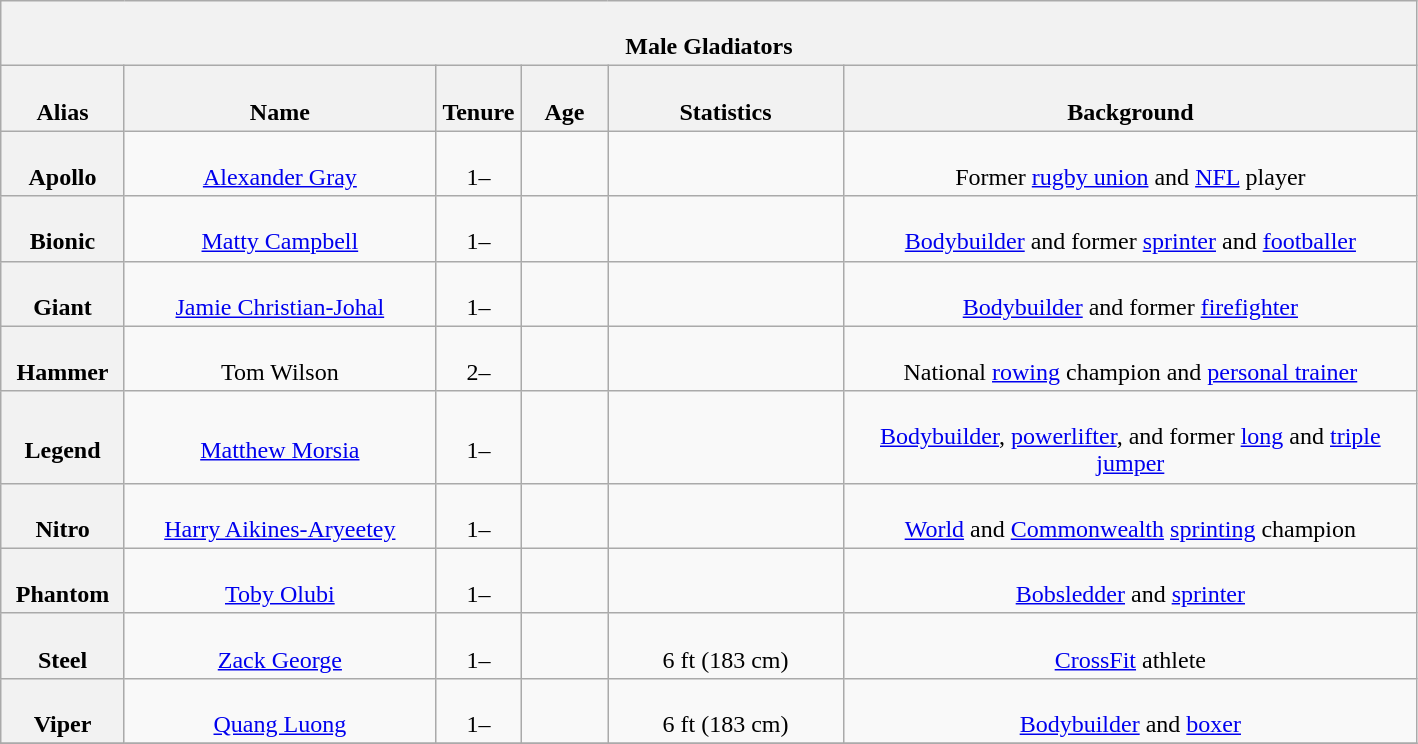<table class="wikitable sortable">
<tr>
<th colspan=6><br>Male Gladiators</th>
</tr>
<tr>
<th style="width:75px"><br>Alias</th>
<th style="width:200px"><br>Name</th>
<th style="width:50px"><br>Tenure</th>
<th style="width:50px"><br>Age</th>
<th style="width:150px"><br>Statistics</th>
<th style="width:375px"><br>Background</th>
</tr>
<tr>
<th><br>Apollo<br></th>
<td style="text-align:center"><br><a href='#'>Alexander Gray</a></td>
<td style="text-align:center"><br>1–</td>
<td style="text-align:center"><br></td>
<td style="text-align:center"><br><br></td>
<td style="text-align:center"><br>Former <a href='#'>rugby union</a> and <a href='#'>NFL</a> player</td>
</tr>
<tr>
<th><br>Bionic<br></th>
<td style="text-align:center"><br><a href='#'>Matty Campbell</a></td>
<td style="text-align:center"><br>1–</td>
<td style="text-align:center"><br></td>
<td style="text-align:center"><br><br></td>
<td style="text-align:center"><br><a href='#'>Bodybuilder</a> and former <a href='#'>sprinter</a> and <a href='#'>footballer</a></td>
</tr>
<tr>
<th><br>Giant<br></th>
<td style="text-align:center"><br><a href='#'>Jamie Christian-Johal</a></td>
<td style="text-align:center"><br>1–</td>
<td style="text-align:center"><br></td>
<td style="text-align:center"><br><br></td>
<td style="text-align:center"><br><a href='#'>Bodybuilder</a> and former <a href='#'>firefighter</a></td>
</tr>
<tr>
<th><br>Hammer<br></th>
<td style="text-align:center"><br>Tom Wilson</td>
<td style="text-align:center"><br>2–</td>
<td style="text-align:center"><br></td>
<td style="text-align:center"><br><br></td>
<td style="text-align:center"><br>National <a href='#'>rowing</a> champion and <a href='#'>personal trainer</a></td>
</tr>
<tr>
<th><br>Legend<br></th>
<td style="text-align:center"><br><a href='#'>Matthew Morsia</a></td>
<td style="text-align:center"><br>1–</td>
<td style="text-align:center"><br></td>
<td style="text-align:center"><br><br></td>
<td style="text-align:center"><br><a href='#'>Bodybuilder</a>, <a href='#'>powerlifter</a>, and former <a href='#'>long</a> and <a href='#'>triple jumper</a></td>
</tr>
<tr>
<th><br>Nitro<br></th>
<td style="text-align:center"><br><a href='#'>Harry Aikines-Aryeetey</a></td>
<td style="text-align:center"><br>1–</td>
<td style="text-align:center"><br></td>
<td style="text-align:center"><br><br></td>
<td style="text-align:center"><br><a href='#'>World</a> and <a href='#'>Commonwealth</a> <a href='#'>sprinting</a> champion</td>
</tr>
<tr>
<th><br>Phantom<br></th>
<td style="text-align:center"><br><a href='#'>Toby Olubi</a></td>
<td style="text-align:center"><br>1–</td>
<td style="text-align:center"><br></td>
<td style="text-align:center"><br><br></td>
<td style="text-align:center"><br><a href='#'>Bobsledder</a> and <a href='#'>sprinter</a></td>
</tr>
<tr>
<th><br>Steel<br></th>
<td style="text-align:center"><br><a href='#'>Zack George</a></td>
<td style="text-align:center"><br>1–</td>
<td style="text-align:center"><br></td>
<td style="text-align:center"><br>6 ft (183 cm)<br></td>
<td style="text-align:center"><br><a href='#'>CrossFit</a> athlete</td>
</tr>
<tr>
<th><br>Viper<br></th>
<td style="text-align:center"><br><a href='#'>Quang Luong</a></td>
<td style="text-align:center"><br>1–</td>
<td style="text-align:center"><br></td>
<td style="text-align:center"><br>6 ft (183 cm)<br></td>
<td style="text-align:center"><br><a href='#'>Bodybuilder</a> and <a href='#'>boxer</a></td>
</tr>
<tr>
</tr>
</table>
